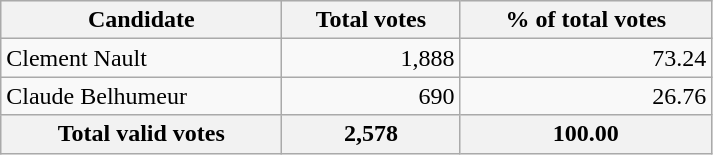<table style="width:475px;" class="wikitable">
<tr bgcolor="#EEEEEE">
<th align="left">Candidate</th>
<th align="right">Total votes</th>
<th align="right">% of total votes</th>
</tr>
<tr>
<td align="left">Clement Nault</td>
<td align="right">1,888</td>
<td align="right">73.24</td>
</tr>
<tr>
<td align="left">Claude Belhumeur</td>
<td align="right">690</td>
<td align="right">26.76</td>
</tr>
<tr bgcolor="#EEEEEE">
<th align="left">Total valid votes</th>
<th align="right"><strong>2,578</strong></th>
<th align="right"><strong>100.00</strong></th>
</tr>
</table>
